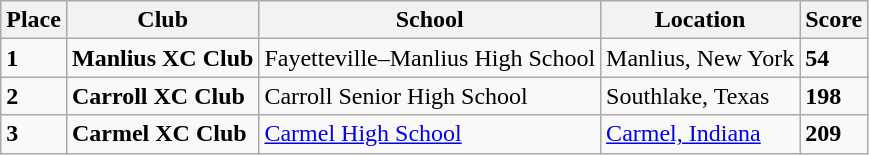<table class="wikitable">
<tr>
<th>Place</th>
<th>Club</th>
<th>School</th>
<th>Location</th>
<th>Score</th>
</tr>
<tr>
<td><strong>1</strong></td>
<td><strong>Manlius XC Club </strong></td>
<td>Fayetteville–Manlius High School</td>
<td>Manlius, New York</td>
<td><strong>54</strong></td>
</tr>
<tr>
<td><strong>2</strong></td>
<td><strong>Carroll XC Club</strong></td>
<td>Carroll Senior High School</td>
<td>Southlake, Texas</td>
<td><strong>198</strong></td>
</tr>
<tr>
<td><strong>3</strong></td>
<td><strong>Carmel XC Club</strong></td>
<td><a href='#'>Carmel High School</a></td>
<td><a href='#'>Carmel, Indiana</a></td>
<td><strong>209</strong></td>
</tr>
</table>
